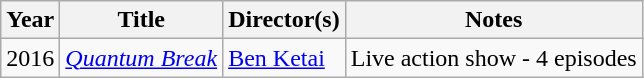<table class="wikitable">
<tr>
<th>Year</th>
<th>Title</th>
<th>Director(s)</th>
<th>Notes</th>
</tr>
<tr>
<td>2016</td>
<td><em><a href='#'>Quantum Break</a></em> </td>
<td><a href='#'>Ben Ketai</a></td>
<td>Live action show - 4 episodes</td>
</tr>
</table>
